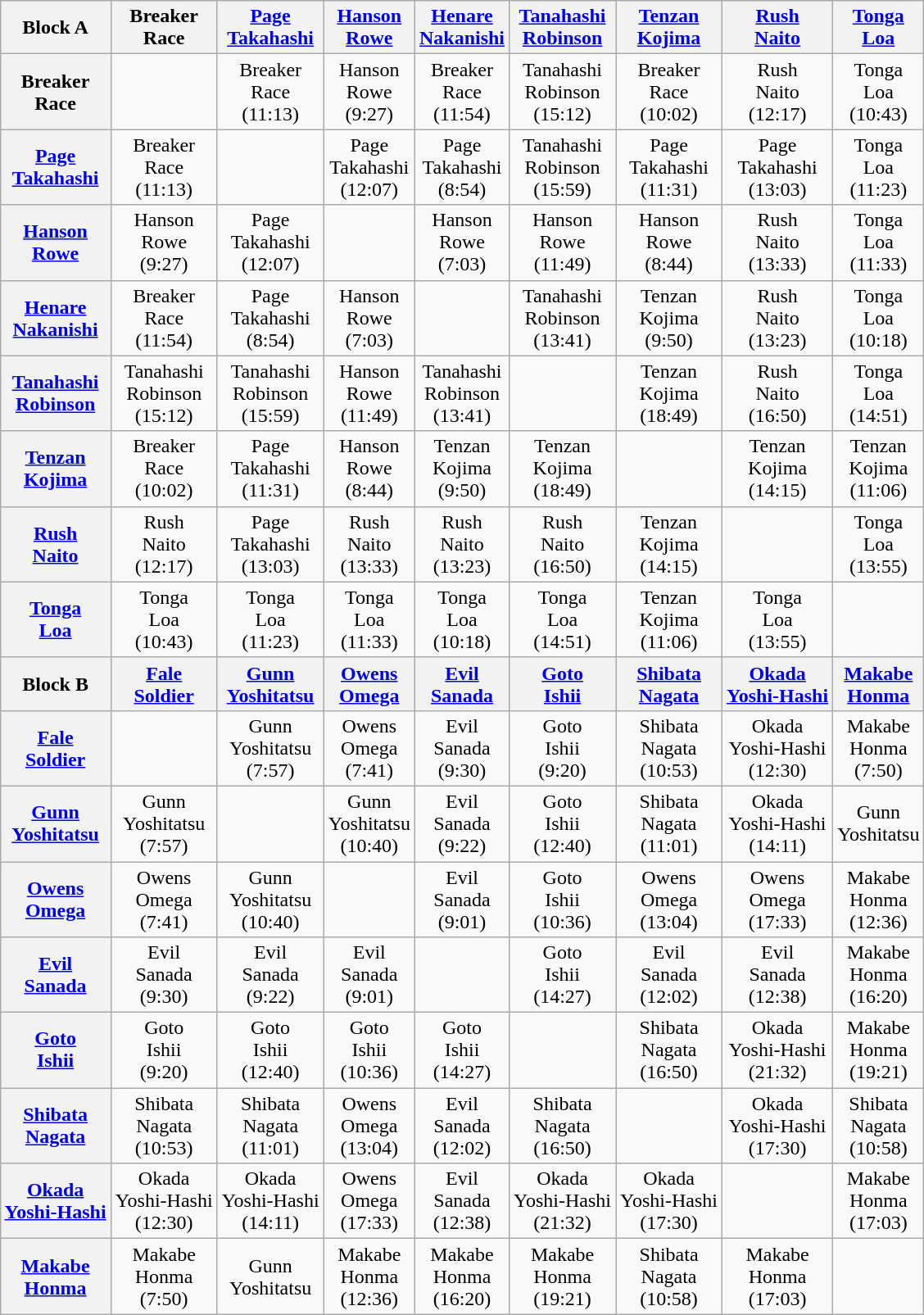<table class="wikitable" style="text-align:center; margin: 1em auto 1em auto">
<tr align="center">
<th>Block A</th>
<th>Breaker<br>Race</th>
<th><a href='#'>Page</a><br><a href='#'>Takahashi</a></th>
<th><a href='#'>Hanson</a><br><a href='#'>Rowe</a></th>
<th><a href='#'>Henare</a><br><a href='#'>Nakanishi</a></th>
<th><a href='#'>Tanahashi</a><br><a href='#'>Robinson</a></th>
<th><a href='#'>Tenzan</a><br><a href='#'>Kojima</a></th>
<th><a href='#'>Rush</a><br><a href='#'>Naito</a></th>
<th><a href='#'>Tonga</a><br><a href='#'>Loa</a></th>
</tr>
<tr align="center">
<th>Breaker<br>Race</th>
<td></td>
<td>Breaker<br>Race<br>(11:13)</td>
<td>Hanson<br>Rowe<br>(9:27)</td>
<td>Breaker<br>Race<br>(11:54)</td>
<td>Tanahashi<br>Robinson<br>(15:12)</td>
<td>Breaker<br>Race<br>(10:02)</td>
<td>Rush<br>Naito<br>(12:17)</td>
<td>Tonga<br>Loa<br>(10:43)</td>
</tr>
<tr align="center">
<th><a href='#'>Page</a><br><a href='#'>Takahashi</a></th>
<td>Breaker<br>Race<br>(11:13)</td>
<td></td>
<td>Page<br>Takahashi<br>(12:07)</td>
<td>Page<br>Takahashi<br>(8:54)</td>
<td>Tanahashi<br>Robinson<br>(15:59)</td>
<td>Page<br>Takahashi<br>(11:31)</td>
<td>Page<br>Takahashi<br>(13:03)</td>
<td>Tonga<br>Loa<br>(11:23)</td>
</tr>
<tr align="center">
<th><a href='#'>Hanson</a><br><a href='#'>Rowe</a></th>
<td>Hanson<br>Rowe<br>(9:27)</td>
<td>Page<br>Takahashi<br>(12:07)</td>
<td></td>
<td>Hanson<br>Rowe<br>(7:03)</td>
<td>Hanson<br>Rowe<br>(11:49)</td>
<td>Hanson<br>Rowe<br>(8:44)</td>
<td>Rush<br>Naito<br>(13:33)</td>
<td>Tonga<br>Loa<br>(11:33)</td>
</tr>
<tr align="center">
<th><a href='#'>Henare</a><br><a href='#'>Nakanishi</a></th>
<td>Breaker<br>Race<br>(11:54)</td>
<td>Page<br>Takahashi<br>(8:54)</td>
<td>Hanson<br>Rowe<br>(7:03)</td>
<td></td>
<td>Tanahashi<br>Robinson<br>(13:41)</td>
<td>Tenzan<br>Kojima<br>(9:50)</td>
<td>Rush<br>Naito<br>(13:23)</td>
<td>Tonga<br>Loa<br>(10:18)</td>
</tr>
<tr align="center">
<th><a href='#'>Tanahashi</a><br><a href='#'>Robinson</a></th>
<td>Tanahashi<br>Robinson<br>(15:12)</td>
<td>Tanahashi<br>Robinson<br>(15:59)</td>
<td>Hanson<br>Rowe<br>(11:49)</td>
<td>Tanahashi<br>Robinson<br>(13:41)</td>
<td></td>
<td>Tenzan<br>Kojima<br>(18:49)</td>
<td>Rush<br>Naito<br>(16:50)</td>
<td>Tonga<br>Loa<br>(14:51)</td>
</tr>
<tr align="center">
<th><a href='#'>Tenzan</a><br><a href='#'>Kojima</a></th>
<td>Breaker<br>Race<br>(10:02)</td>
<td>Page<br>Takahashi<br>(11:31)</td>
<td>Hanson<br>Rowe<br>(8:44)</td>
<td>Tenzan<br>Kojima<br>(9:50)</td>
<td>Tenzan<br>Kojima<br>(18:49)</td>
<td></td>
<td>Tenzan<br>Kojima<br>(14:15)</td>
<td>Tenzan<br>Kojima<br>(11:06)</td>
</tr>
<tr align="center">
<th><a href='#'>Rush</a><br><a href='#'>Naito</a></th>
<td>Rush<br>Naito<br>(12:17)</td>
<td>Page<br>Takahashi<br>(13:03)</td>
<td>Rush<br>Naito<br>(13:33)</td>
<td>Rush<br>Naito<br>(13:23)</td>
<td>Rush<br>Naito<br>(16:50)</td>
<td>Tenzan<br>Kojima<br>(14:15)</td>
<td></td>
<td>Tonga<br>Loa<br>(13:55)</td>
</tr>
<tr align="center">
<th><a href='#'>Tonga</a><br><a href='#'>Loa</a></th>
<td>Tonga<br>Loa<br>(10:43)</td>
<td>Tonga<br>Loa<br>(11:23)</td>
<td>Tonga<br>Loa<br>(11:33)</td>
<td>Tonga<br>Loa<br>(10:18)</td>
<td>Tonga<br>Loa<br>(14:51)</td>
<td>Tenzan<br>Kojima<br>(11:06)</td>
<td>Tonga<br>Loa<br>(13:55)</td>
<td></td>
</tr>
<tr align="center">
<th>Block B</th>
<th><a href='#'>Fale</a><br><a href='#'>Soldier</a></th>
<th><a href='#'>Gunn</a><br><a href='#'>Yoshitatsu</a></th>
<th><a href='#'>Owens</a><br><a href='#'>Omega</a></th>
<th><a href='#'>Evil</a><br><a href='#'>Sanada</a></th>
<th><a href='#'>Goto</a><br><a href='#'>Ishii</a></th>
<th><a href='#'>Shibata</a><br><a href='#'>Nagata</a></th>
<th><a href='#'>Okada</a><br><a href='#'>Yoshi-Hashi</a></th>
<th><a href='#'>Makabe</a><br><a href='#'>Honma</a></th>
</tr>
<tr align="center">
<th><a href='#'>Fale</a><br><a href='#'>Soldier</a></th>
<td></td>
<td>Gunn<br>Yoshitatsu<br>(7:57)</td>
<td>Owens<br>Omega<br>(7:41)</td>
<td>Evil<br>Sanada<br>(9:30)</td>
<td>Goto<br>Ishii<br>(9:20)</td>
<td>Shibata<br>Nagata<br>(10:53)</td>
<td>Okada<br>Yoshi-Hashi<br>(12:30)</td>
<td>Makabe<br>Honma<br>(7:50)</td>
</tr>
<tr align="center">
<th><a href='#'>Gunn</a><br><a href='#'>Yoshitatsu</a></th>
<td>Gunn<br>Yoshitatsu<br>(7:57)</td>
<td></td>
<td>Gunn<br>Yoshitatsu<br>(10:40)</td>
<td>Evil<br>Sanada<br>(9:22)</td>
<td>Goto<br>Ishii<br>(12:40)</td>
<td>Shibata<br>Nagata<br>(11:01)</td>
<td>Okada<br>Yoshi-Hashi<br>(14:11)</td>
<td>Gunn<br>Yoshitatsu</td>
</tr>
<tr align="center">
<th><a href='#'>Owens</a><br><a href='#'>Omega</a></th>
<td>Owens<br>Omega<br>(7:41)</td>
<td>Gunn<br>Yoshitatsu<br>(10:40)</td>
<td></td>
<td>Evil<br>Sanada<br>(9:01)</td>
<td>Goto<br>Ishii<br>(10:36)</td>
<td>Owens<br>Omega<br>(13:04)</td>
<td>Owens<br>Omega<br>(17:33)</td>
<td>Makabe<br>Honma<br>(12:36)</td>
</tr>
<tr align="center">
<th><a href='#'>Evil</a><br><a href='#'>Sanada</a></th>
<td>Evil<br>Sanada<br>(9:30)</td>
<td>Evil<br>Sanada<br>(9:22)</td>
<td>Evil<br>Sanada<br>(9:01)</td>
<td></td>
<td>Goto<br>Ishii<br>(14:27)</td>
<td>Evil<br>Sanada<br>(12:02)</td>
<td>Evil<br>Sanada<br>(12:38)</td>
<td>Makabe<br>Honma<br>(16:20)</td>
</tr>
<tr align="center">
<th><a href='#'>Goto</a><br><a href='#'>Ishii</a></th>
<td>Goto<br>Ishii<br>(9:20)</td>
<td>Goto<br>Ishii<br>(12:40)</td>
<td>Goto<br>Ishii<br>(10:36)</td>
<td>Goto<br>Ishii<br>(14:27)</td>
<td></td>
<td>Shibata<br>Nagata<br>(16:50)</td>
<td>Okada<br>Yoshi-Hashi<br>(21:32)</td>
<td>Makabe<br>Honma<br>(19:21)</td>
</tr>
<tr align="center">
<th><a href='#'>Shibata</a><br><a href='#'>Nagata</a></th>
<td>Shibata<br>Nagata<br>(10:53)</td>
<td>Shibata<br>Nagata<br>(11:01)</td>
<td>Owens<br>Omega<br>(13:04)</td>
<td>Evil<br>Sanada<br>(12:02)</td>
<td>Shibata<br>Nagata<br>(16:50)</td>
<td></td>
<td>Okada<br>Yoshi-Hashi<br>(17:30)</td>
<td>Shibata<br>Nagata<br>(10:58)</td>
</tr>
<tr align="center">
<th><a href='#'>Okada</a><br><a href='#'>Yoshi-Hashi</a></th>
<td>Okada<br>Yoshi-Hashi<br>(12:30)</td>
<td>Okada<br>Yoshi-Hashi<br>(14:11)</td>
<td>Owens<br>Omega<br>(17:33)</td>
<td>Evil<br>Sanada<br>(12:38)</td>
<td>Okada<br>Yoshi-Hashi<br>(21:32)</td>
<td>Okada<br>Yoshi-Hashi<br>(17:30)</td>
<td></td>
<td>Makabe<br>Honma<br>(17:03)</td>
</tr>
<tr align="center">
<th><a href='#'>Makabe</a><br><a href='#'>Honma</a></th>
<td>Makabe<br>Honma<br>(7:50)</td>
<td>Gunn<br>Yoshitatsu</td>
<td>Makabe<br>Honma<br>(12:36)</td>
<td>Makabe<br>Honma<br>(16:20)</td>
<td>Makabe<br>Honma<br>(19:21)</td>
<td>Shibata<br>Nagata<br>(10:58)</td>
<td>Makabe<br>Honma<br>(17:03)</td>
<td></td>
</tr>
</table>
